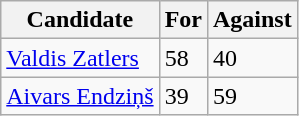<table class="wikitable" style="text-align: left;">
<tr>
<th>Candidate</th>
<th>For</th>
<th>Against</th>
</tr>
<tr>
<td><a href='#'>Valdis Zatlers</a></td>
<td>58</td>
<td>40</td>
</tr>
<tr>
<td><a href='#'>Aivars Endziņš</a></td>
<td>39</td>
<td>59</td>
</tr>
</table>
